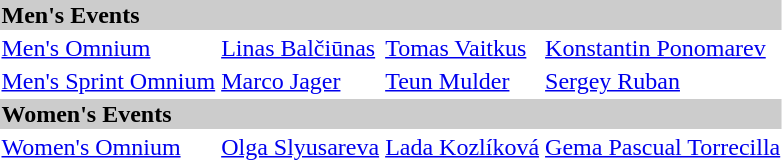<table>
<tr bgcolor="#cccccc">
<td colspan=7><strong>Men's Events</strong></td>
</tr>
<tr>
<td><a href='#'>Men's Omnium</a></td>
<td> <a href='#'>Linas Balčiūnas</a></td>
<td> <a href='#'>Tomas Vaitkus</a></td>
<td> <a href='#'>Konstantin Ponomarev</a></td>
</tr>
<tr>
<td><a href='#'>Men's Sprint Omnium</a></td>
<td> <a href='#'>Marco Jager</a></td>
<td> <a href='#'>Teun Mulder</a></td>
<td> <a href='#'>Sergey Ruban</a></td>
</tr>
<tr bgcolor="#cccccc">
<td colspan=7><strong>Women's Events</strong></td>
</tr>
<tr>
<td><a href='#'>Women's Omnium</a></td>
<td> <a href='#'>Olga Slyusareva</a></td>
<td> <a href='#'>Lada Kozlíková</a></td>
<td> <a href='#'>Gema Pascual Torrecilla</a></td>
</tr>
</table>
